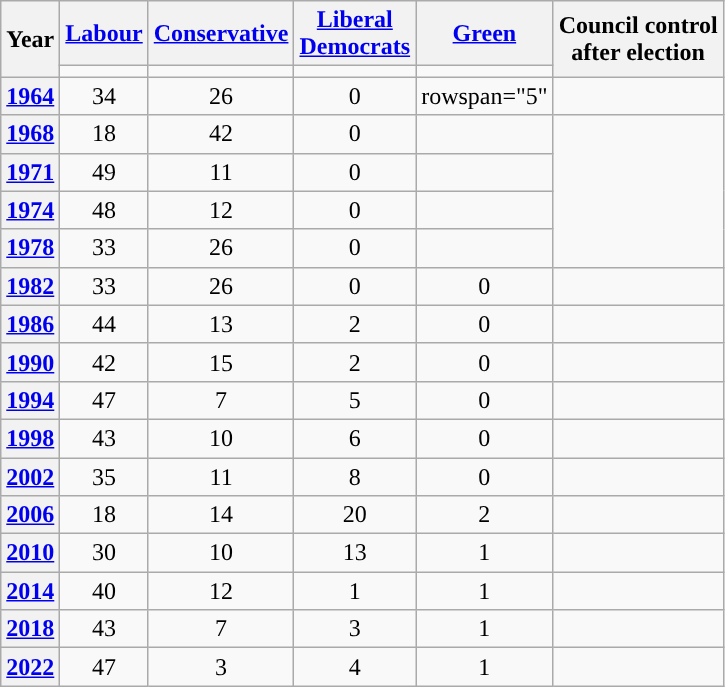<table class="wikitable plainrowheaders" style="text-align:center">
<tr>
<th scope="col" rowspan="2">Year</th>
<th scope="col"><a href='#'>Labour</a></th>
<th scope="col"><a href='#'>Conservative</a></th>
<th scope="col" style="width:1px"><a href='#'>Liberal Democrats</a></th>
<th scope="col"><a href='#'>Green</a></th>
<th scope="col" rowspan="2" colspan="2">Council control<br>after election</th>
</tr>
<tr>
<td style="background:"></td>
<td style="background:"></td>
<td style="background:"></td>
<td style="background:"></td>
</tr>
<tr>
<th scope="row"><a href='#'>1964</a></th>
<td>34</td>
<td>26</td>
<td>0</td>
<td>rowspan="5" </td>
<td></td>
</tr>
<tr>
<th scope="row"><a href='#'>1968</a></th>
<td>18</td>
<td>42</td>
<td>0</td>
<td></td>
</tr>
<tr>
<th scope="row"><a href='#'>1971</a></th>
<td>49</td>
<td>11</td>
<td>0</td>
<td></td>
</tr>
<tr>
<th scope="row"><a href='#'>1974</a></th>
<td>48</td>
<td>12</td>
<td>0</td>
<td></td>
</tr>
<tr>
<th scope="row"><a href='#'>1978</a></th>
<td>33</td>
<td>26</td>
<td>0</td>
<td></td>
</tr>
<tr>
<th scope="row"><a href='#'>1982</a></th>
<td>33</td>
<td>26</td>
<td>0</td>
<td>0</td>
<td></td>
</tr>
<tr>
<th scope="row"><a href='#'>1986</a></th>
<td>44</td>
<td>13</td>
<td>2</td>
<td>0</td>
<td></td>
</tr>
<tr>
<th scope="row"><a href='#'>1990</a></th>
<td>42</td>
<td>15</td>
<td>2</td>
<td>0</td>
<td></td>
</tr>
<tr>
<th scope="row"><a href='#'>1994</a></th>
<td>47</td>
<td>7</td>
<td>5</td>
<td>0</td>
<td></td>
</tr>
<tr>
<th scope="row"><a href='#'>1998</a></th>
<td>43</td>
<td>10</td>
<td>6</td>
<td>0</td>
<td></td>
</tr>
<tr>
<th scope="row"><a href='#'>2002</a></th>
<td>35</td>
<td>11</td>
<td>8</td>
<td>0</td>
<td></td>
</tr>
<tr>
<th scope="row"><a href='#'>2006</a></th>
<td>18</td>
<td>14</td>
<td>20</td>
<td>2</td>
<td></td>
</tr>
<tr>
<th scope="row"><a href='#'>2010</a></th>
<td>30</td>
<td>10</td>
<td>13</td>
<td>1</td>
<td></td>
</tr>
<tr>
<th scope="row"><a href='#'>2014</a></th>
<td>40</td>
<td>12</td>
<td>1</td>
<td>1</td>
<td></td>
</tr>
<tr>
<th scope="row"><a href='#'>2018</a></th>
<td>43</td>
<td>7</td>
<td>3</td>
<td>1</td>
<td></td>
</tr>
<tr>
<th scope="row"><a href='#'>2022</a></th>
<td>47</td>
<td>3</td>
<td>4</td>
<td>1</td>
<td></td>
</tr>
</table>
